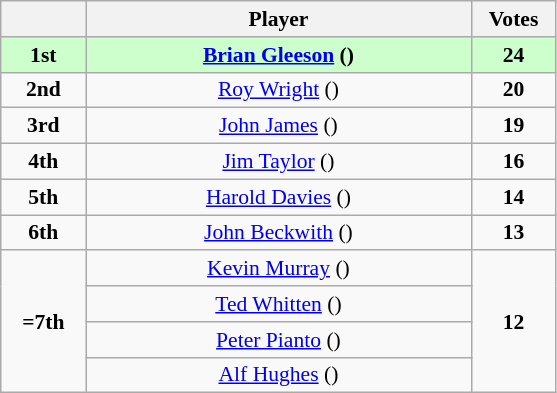<table class="wikitable" style="text-align: center; font-size: 90%;">
<tr>
<th width="50"></th>
<th width="250">Player</th>
<th width="50">Votes</th>
</tr>
<tr style="background: #CCFFCC; font-weight: bold;" |>
<td><strong>1st</strong></td>
<td><a href='#'>Brian Gleeson</a> ()</td>
<td><strong>24</strong></td>
</tr>
<tr>
<td><strong>2nd</strong></td>
<td><a href='#'>Roy Wright</a> ()</td>
<td><strong>20</strong></td>
</tr>
<tr>
<td><strong>3rd</strong></td>
<td><a href='#'>John James</a> ()</td>
<td><strong>19</strong></td>
</tr>
<tr>
<td><strong>4th</strong></td>
<td><a href='#'>Jim Taylor</a> ()</td>
<td><strong>16</strong></td>
</tr>
<tr>
<td><strong>5th</strong></td>
<td><a href='#'>Harold Davies</a> ()</td>
<td><strong>14</strong></td>
</tr>
<tr>
<td><strong>6th</strong></td>
<td><a href='#'>John Beckwith</a> ()</td>
<td><strong>13</strong></td>
</tr>
<tr>
<td rowspan=4><strong>=7th</strong></td>
<td><a href='#'>Kevin Murray</a> ()</td>
<td rowspan=4><strong>12</strong></td>
</tr>
<tr>
<td><a href='#'>Ted Whitten</a> ()</td>
</tr>
<tr>
<td><a href='#'>Peter Pianto</a> ()</td>
</tr>
<tr>
<td><a href='#'>Alf Hughes</a> ()</td>
</tr>
</table>
